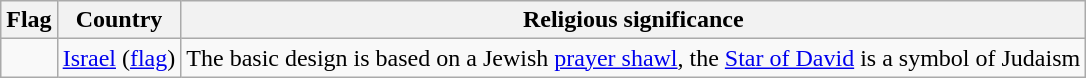<table class="wikitable">
<tr>
<th>Flag</th>
<th>Country</th>
<th>Religious significance</th>
</tr>
<tr>
<td></td>
<td><a href='#'>Israel</a> (<a href='#'>flag</a>)</td>
<td>The basic design is based on a Jewish <a href='#'>prayer shawl</a>, the <a href='#'>Star of David</a> is a symbol of Judaism</td>
</tr>
</table>
